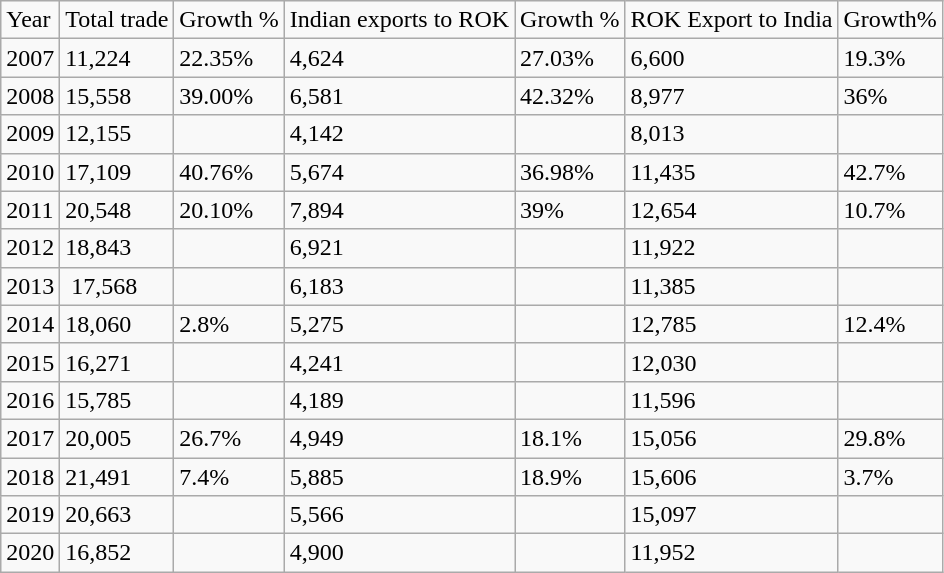<table class="wikitable">
<tr>
<td>Year</td>
<td>Total trade</td>
<td>Growth %</td>
<td>Indian exports to ROK</td>
<td>Growth %</td>
<td>ROK Export to India</td>
<td>Growth%</td>
</tr>
<tr>
<td>2007</td>
<td>11,224</td>
<td>22.35%</td>
<td>4,624</td>
<td>27.03%</td>
<td>6,600</td>
<td>19.3%</td>
</tr>
<tr>
<td>2008</td>
<td>15,558</td>
<td>39.00%</td>
<td>6,581</td>
<td>42.32%</td>
<td>8,977</td>
<td>36%</td>
</tr>
<tr>
<td>2009</td>
<td>12,155</td>
<td></td>
<td>4,142</td>
<td></td>
<td>8,013</td>
<td></td>
</tr>
<tr>
<td>2010</td>
<td>17,109</td>
<td>40.76%</td>
<td>5,674</td>
<td>36.98%</td>
<td>11,435</td>
<td>42.7%</td>
</tr>
<tr>
<td>2011</td>
<td>20,548</td>
<td>20.10%</td>
<td>7,894</td>
<td>39%</td>
<td>12,654</td>
<td>10.7%</td>
</tr>
<tr>
<td>2012</td>
<td>18,843</td>
<td></td>
<td>6,921</td>
<td></td>
<td>11,922</td>
<td></td>
</tr>
<tr>
<td>2013</td>
<td> 17,568</td>
<td></td>
<td>6,183</td>
<td></td>
<td>11,385</td>
<td></td>
</tr>
<tr>
<td>2014</td>
<td>18,060</td>
<td>2.8%</td>
<td>5,275</td>
<td></td>
<td>12,785</td>
<td>12.4%</td>
</tr>
<tr>
<td>2015</td>
<td>16,271</td>
<td></td>
<td>4,241</td>
<td></td>
<td>12,030</td>
<td></td>
</tr>
<tr>
<td>2016</td>
<td>15,785</td>
<td></td>
<td>4,189</td>
<td></td>
<td>11,596</td>
<td></td>
</tr>
<tr>
<td>2017</td>
<td>20,005</td>
<td>26.7%</td>
<td>4,949</td>
<td>18.1%</td>
<td>15,056</td>
<td>29.8%</td>
</tr>
<tr>
<td>2018</td>
<td>21,491</td>
<td>7.4%</td>
<td>5,885</td>
<td>18.9%</td>
<td>15,606</td>
<td>3.7%</td>
</tr>
<tr>
<td>2019</td>
<td>20,663</td>
<td></td>
<td>5,566</td>
<td></td>
<td>15,097</td>
<td></td>
</tr>
<tr>
<td>2020</td>
<td>16,852</td>
<td></td>
<td>4,900</td>
<td></td>
<td>11,952</td>
<td></td>
</tr>
</table>
